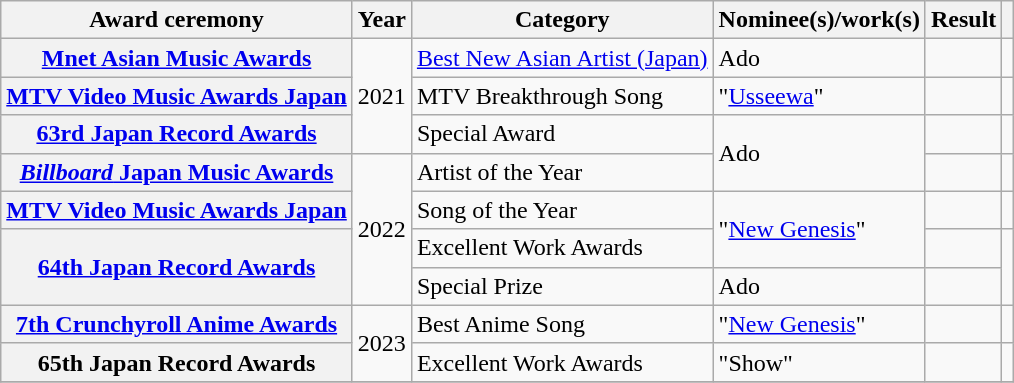<table class="wikitable sortable plainrowheaders">
<tr>
<th scope="col">Award ceremony</th>
<th scope="col">Year</th>
<th scope="col">Category</th>
<th scope="col">Nominee(s)/work(s)</th>
<th scope="col">Result</th>
<th scope="col" class="unsortable"></th>
</tr>
<tr>
<th scope="row"><a href='#'>Mnet Asian Music Awards</a></th>
<td rowspan="3">2021</td>
<td><a href='#'>Best New Asian Artist (Japan)</a></td>
<td rowspan=1>Ado</td>
<td></td>
<td align="center"></td>
</tr>
<tr>
<th scope="row"><a href='#'>MTV Video Music Awards Japan</a></th>
<td>MTV Breakthrough Song</td>
<td>"<a href='#'>Usseewa</a>"</td>
<td></td>
<td align="center"></td>
</tr>
<tr>
<th scope="row"><a href='#'>63rd Japan Record Awards</a></th>
<td>Special Award</td>
<td rowspan=2>Ado</td>
<td></td>
<td align="center"></td>
</tr>
<tr>
<th scope="row"><a href='#'><em>Billboard</em> Japan Music Awards</a></th>
<td rowspan="4">2022</td>
<td>Artist of the Year</td>
<td></td>
<td align="center"></td>
</tr>
<tr>
<th scope="row"><a href='#'>MTV Video Music Awards Japan</a></th>
<td>Song of the Year</td>
<td rowspan="2">"<a href='#'>New Genesis</a>"</td>
<td></td>
<td align="center"></td>
</tr>
<tr>
<th scope="row" rowspan="2"><a href='#'>64th Japan Record Awards</a></th>
<td>Excellent Work Awards</td>
<td></td>
<td rowspan="2" align="center"></td>
</tr>
<tr>
<td>Special Prize</td>
<td>Ado</td>
<td></td>
</tr>
<tr>
<th scope="row"><a href='#'>7th Crunchyroll Anime Awards</a></th>
<td rowspan="2">2023</td>
<td>Best Anime Song</td>
<td>"<a href='#'>New Genesis</a>"</td>
<td></td>
<td align="center"></td>
</tr>
<tr>
<th scope="row">65th Japan Record Awards</th>
<td>Excellent Work Awards</td>
<td>"Show"</td>
<td></td>
<td align="center"></td>
</tr>
<tr>
</tr>
</table>
